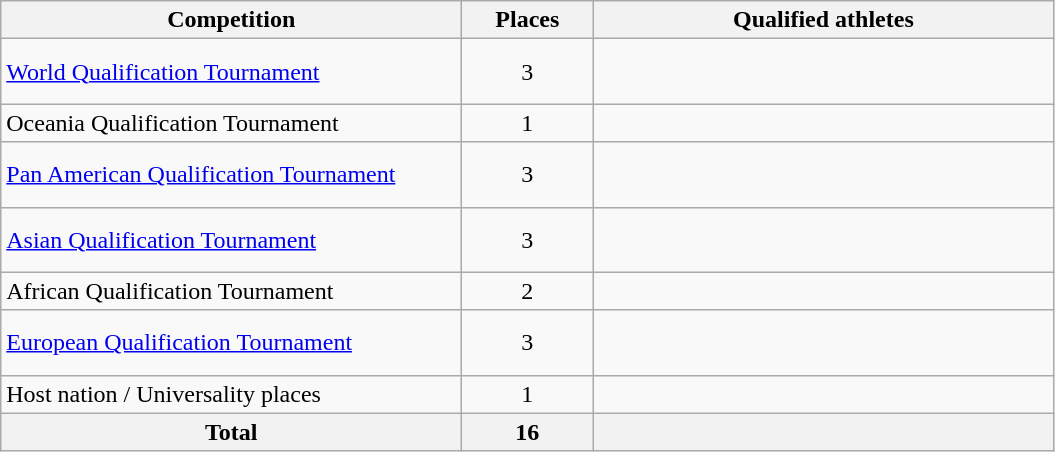<table class = "wikitable">
<tr>
<th width=300>Competition</th>
<th width=80>Places</th>
<th width=300>Qualified athletes</th>
</tr>
<tr>
<td><a href='#'>World Qualification Tournament</a></td>
<td align="center">3</td>
<td><br><br></td>
</tr>
<tr>
<td>Oceania Qualification Tournament</td>
<td align="center">1</td>
<td></td>
</tr>
<tr>
<td><a href='#'>Pan American Qualification Tournament</a></td>
<td align="center">3</td>
<td><br><br></td>
</tr>
<tr>
<td><a href='#'>Asian Qualification Tournament</a></td>
<td align="center">3</td>
<td><br><br></td>
</tr>
<tr>
<td>African Qualification Tournament</td>
<td align="center">2</td>
<td><br></td>
</tr>
<tr>
<td><a href='#'>European Qualification Tournament</a></td>
<td align="center">3</td>
<td><br><br></td>
</tr>
<tr>
<td>Host nation / Universality places</td>
<td align="center">1</td>
<td></td>
</tr>
<tr>
<th>Total</th>
<th>16</th>
<th></th>
</tr>
</table>
